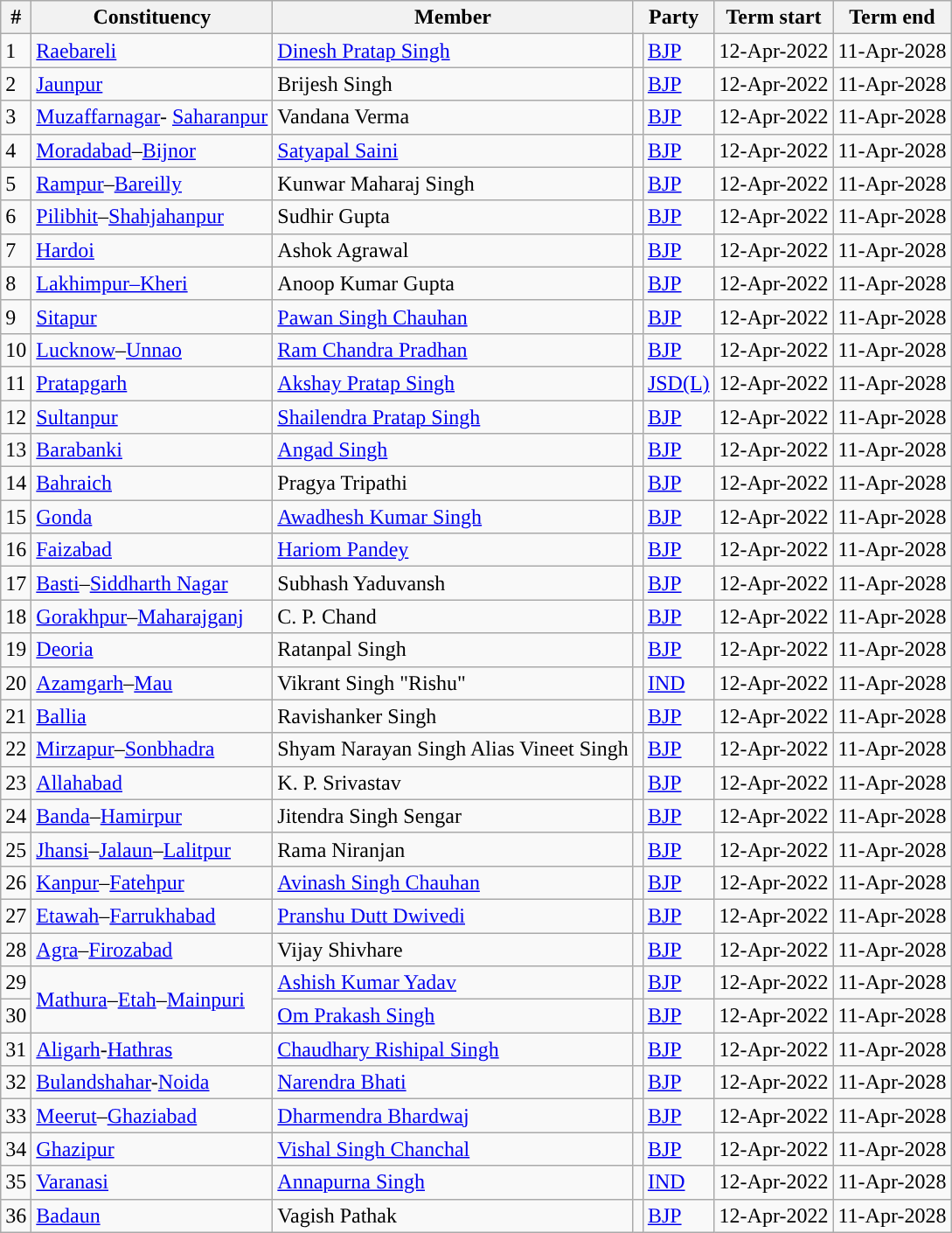<table class="wikitable sortable">
<tr>
<th>#</th>
<th>Constituency</th>
<th>Member</th>
<th colspan="2">Party</th>
<th>Term start</th>
<th>Term end</th>
</tr>
<tr>
<td>1</td>
<td><a href='#'>Raebareli</a></td>
<td><a href='#'>Dinesh Pratap Singh</a></td>
<td></td>
<td><a href='#'>BJP</a></td>
<td>12-Apr-2022</td>
<td>11-Apr-2028</td>
</tr>
<tr>
<td>2</td>
<td><a href='#'>Jaunpur</a></td>
<td>Brijesh Singh</td>
<td></td>
<td><a href='#'>BJP</a></td>
<td>12-Apr-2022</td>
<td>11-Apr-2028</td>
</tr>
<tr>
<td>3</td>
<td><a href='#'>Muzaffarnagar</a>- <a href='#'>Saharanpur</a></td>
<td>Vandana Verma</td>
<td></td>
<td><a href='#'>BJP</a></td>
<td>12-Apr-2022</td>
<td>11-Apr-2028</td>
</tr>
<tr>
<td>4</td>
<td><a href='#'>Moradabad</a>–<a href='#'>Bijnor</a></td>
<td><a href='#'>Satyapal Saini</a></td>
<td></td>
<td><a href='#'>BJP</a></td>
<td>12-Apr-2022</td>
<td>11-Apr-2028</td>
</tr>
<tr>
<td>5</td>
<td><a href='#'>Rampur</a>–<a href='#'>Bareilly</a></td>
<td>Kunwar Maharaj Singh</td>
<td></td>
<td><a href='#'>BJP</a></td>
<td>12-Apr-2022</td>
<td>11-Apr-2028</td>
</tr>
<tr>
<td>6</td>
<td><a href='#'>Pilibhit</a>–<a href='#'>Shahjahanpur</a></td>
<td>Sudhir Gupta</td>
<td></td>
<td><a href='#'>BJP</a></td>
<td>12-Apr-2022</td>
<td>11-Apr-2028</td>
</tr>
<tr>
<td>7</td>
<td><a href='#'>Hardoi</a></td>
<td>Ashok Agrawal</td>
<td></td>
<td><a href='#'>BJP</a></td>
<td>12-Apr-2022</td>
<td>11-Apr-2028</td>
</tr>
<tr>
<td>8</td>
<td><a href='#'>Lakhimpur–Kheri</a></td>
<td>Anoop Kumar Gupta</td>
<td></td>
<td><a href='#'>BJP</a></td>
<td>12-Apr-2022</td>
<td>11-Apr-2028</td>
</tr>
<tr>
<td>9</td>
<td><a href='#'>Sitapur</a></td>
<td><a href='#'>Pawan Singh Chauhan</a></td>
<td></td>
<td><a href='#'>BJP</a></td>
<td>12-Apr-2022</td>
<td>11-Apr-2028</td>
</tr>
<tr>
<td>10</td>
<td><a href='#'>Lucknow</a>–<a href='#'>Unnao</a></td>
<td><a href='#'>Ram Chandra Pradhan</a></td>
<td></td>
<td><a href='#'>BJP</a></td>
<td>12-Apr-2022</td>
<td>11-Apr-2028</td>
</tr>
<tr>
<td>11</td>
<td><a href='#'>Pratapgarh</a></td>
<td><a href='#'>Akshay Pratap Singh</a></td>
<td></td>
<td><a href='#'>JSD(L)</a></td>
<td>12-Apr-2022</td>
<td>11-Apr-2028</td>
</tr>
<tr>
<td>12</td>
<td><a href='#'>Sultanpur</a></td>
<td><a href='#'>Shailendra Pratap Singh</a></td>
<td></td>
<td><a href='#'>BJP</a></td>
<td>12-Apr-2022</td>
<td>11-Apr-2028</td>
</tr>
<tr>
<td>13</td>
<td><a href='#'>Barabanki</a></td>
<td><a href='#'>Angad Singh</a></td>
<td></td>
<td><a href='#'>BJP</a></td>
<td>12-Apr-2022</td>
<td>11-Apr-2028</td>
</tr>
<tr>
<td>14</td>
<td><a href='#'>Bahraich</a></td>
<td>Pragya Tripathi</td>
<td></td>
<td><a href='#'>BJP</a></td>
<td>12-Apr-2022</td>
<td>11-Apr-2028</td>
</tr>
<tr>
<td>15</td>
<td><a href='#'>Gonda</a></td>
<td><a href='#'>Awadhesh Kumar Singh</a></td>
<td></td>
<td><a href='#'>BJP</a></td>
<td>12-Apr-2022</td>
<td>11-Apr-2028</td>
</tr>
<tr>
<td>16</td>
<td><a href='#'>Faizabad</a></td>
<td><a href='#'>Hariom Pandey</a></td>
<td></td>
<td><a href='#'>BJP</a></td>
<td>12-Apr-2022</td>
<td>11-Apr-2028</td>
</tr>
<tr>
<td>17</td>
<td><a href='#'>Basti</a>–<a href='#'>Siddharth Nagar</a></td>
<td>Subhash Yaduvansh</td>
<td></td>
<td><a href='#'>BJP</a></td>
<td>12-Apr-2022</td>
<td>11-Apr-2028</td>
</tr>
<tr>
<td>18</td>
<td><a href='#'>Gorakhpur</a>–<a href='#'>Maharajganj</a></td>
<td>C. P. Chand</td>
<td></td>
<td><a href='#'>BJP</a></td>
<td>12-Apr-2022</td>
<td>11-Apr-2028</td>
</tr>
<tr>
<td>19</td>
<td><a href='#'>Deoria</a></td>
<td>Ratanpal Singh</td>
<td></td>
<td><a href='#'>BJP</a></td>
<td>12-Apr-2022</td>
<td>11-Apr-2028</td>
</tr>
<tr>
<td>20</td>
<td><a href='#'>Azamgarh</a>–<a href='#'>Mau</a></td>
<td>Vikrant Singh "Rishu"</td>
<td></td>
<td><a href='#'>IND</a></td>
<td>12-Apr-2022</td>
<td>11-Apr-2028</td>
</tr>
<tr>
<td>21</td>
<td><a href='#'>Ballia</a></td>
<td>Ravishanker Singh</td>
<td></td>
<td><a href='#'>BJP</a></td>
<td>12-Apr-2022</td>
<td>11-Apr-2028</td>
</tr>
<tr>
<td>22</td>
<td><a href='#'>Mirzapur</a>–<a href='#'>Sonbhadra</a></td>
<td>Shyam Narayan Singh Alias Vineet Singh</td>
<td></td>
<td><a href='#'>BJP</a></td>
<td>12-Apr-2022</td>
<td>11-Apr-2028</td>
</tr>
<tr>
<td>23</td>
<td><a href='#'>Allahabad</a></td>
<td>K. P. Srivastav</td>
<td></td>
<td><a href='#'>BJP</a></td>
<td>12-Apr-2022</td>
<td>11-Apr-2028</td>
</tr>
<tr>
<td>24</td>
<td><a href='#'>Banda</a>–<a href='#'>Hamirpur</a></td>
<td>Jitendra Singh Sengar</td>
<td></td>
<td><a href='#'>BJP</a></td>
<td>12-Apr-2022</td>
<td>11-Apr-2028</td>
</tr>
<tr>
<td>25</td>
<td><a href='#'>Jhansi</a>–<a href='#'>Jalaun</a>–<a href='#'>Lalitpur</a></td>
<td>Rama Niranjan</td>
<td></td>
<td><a href='#'>BJP</a></td>
<td>12-Apr-2022</td>
<td>11-Apr-2028</td>
</tr>
<tr>
<td>26</td>
<td><a href='#'>Kanpur</a>–<a href='#'>Fatehpur</a></td>
<td><a href='#'>Avinash Singh Chauhan</a></td>
<td></td>
<td><a href='#'>BJP</a></td>
<td>12-Apr-2022</td>
<td>11-Apr-2028</td>
</tr>
<tr>
<td>27</td>
<td><a href='#'>Etawah</a>–<a href='#'>Farrukhabad</a></td>
<td><a href='#'>Pranshu Dutt Dwivedi</a></td>
<td></td>
<td><a href='#'>BJP</a></td>
<td>12-Apr-2022</td>
<td>11-Apr-2028</td>
</tr>
<tr>
<td>28</td>
<td><a href='#'>Agra</a>–<a href='#'>Firozabad</a></td>
<td>Vijay Shivhare</td>
<td></td>
<td><a href='#'>BJP</a></td>
<td>12-Apr-2022</td>
<td>11-Apr-2028</td>
</tr>
<tr>
<td>29</td>
<td rowspan="2"><a href='#'>Mathura</a>–<a href='#'>Etah</a>–<a href='#'>Mainpuri</a></td>
<td><a href='#'>Ashish Kumar Yadav</a></td>
<td></td>
<td><a href='#'>BJP</a></td>
<td>12-Apr-2022</td>
<td>11-Apr-2028</td>
</tr>
<tr>
<td>30</td>
<td><a href='#'>Om Prakash Singh</a></td>
<td></td>
<td><a href='#'>BJP</a></td>
<td>12-Apr-2022</td>
<td>11-Apr-2028</td>
</tr>
<tr>
<td>31</td>
<td><a href='#'>Aligarh</a>-<a href='#'>Hathras</a></td>
<td><a href='#'>Chaudhary Rishipal Singh</a></td>
<td></td>
<td><a href='#'>BJP</a></td>
<td>12-Apr-2022</td>
<td>11-Apr-2028</td>
</tr>
<tr>
<td>32</td>
<td><a href='#'>Bulandshahar</a>-<a href='#'>Noida</a></td>
<td><a href='#'>Narendra Bhati</a></td>
<td></td>
<td><a href='#'>BJP</a></td>
<td>12-Apr-2022</td>
<td>11-Apr-2028</td>
</tr>
<tr>
<td>33</td>
<td><a href='#'>Meerut</a>–<a href='#'>Ghaziabad</a></td>
<td><a href='#'>Dharmendra Bhardwaj</a></td>
<td></td>
<td><a href='#'>BJP</a></td>
<td>12-Apr-2022</td>
<td>11-Apr-2028</td>
</tr>
<tr>
<td>34</td>
<td><a href='#'>Ghazipur</a></td>
<td><a href='#'>Vishal Singh Chanchal</a></td>
<td></td>
<td><a href='#'>BJP</a></td>
<td>12-Apr-2022</td>
<td>11-Apr-2028</td>
</tr>
<tr>
<td>35</td>
<td><a href='#'>Varanasi</a></td>
<td><a href='#'>Annapurna Singh</a></td>
<td></td>
<td><a href='#'>IND</a></td>
<td>12-Apr-2022</td>
<td>11-Apr-2028</td>
</tr>
<tr>
<td>36</td>
<td><a href='#'>Badaun</a></td>
<td>Vagish Pathak</td>
<td></td>
<td><a href='#'>BJP</a></td>
<td>12-Apr-2022</td>
<td>11-Apr-2028</td>
</tr>
</table>
